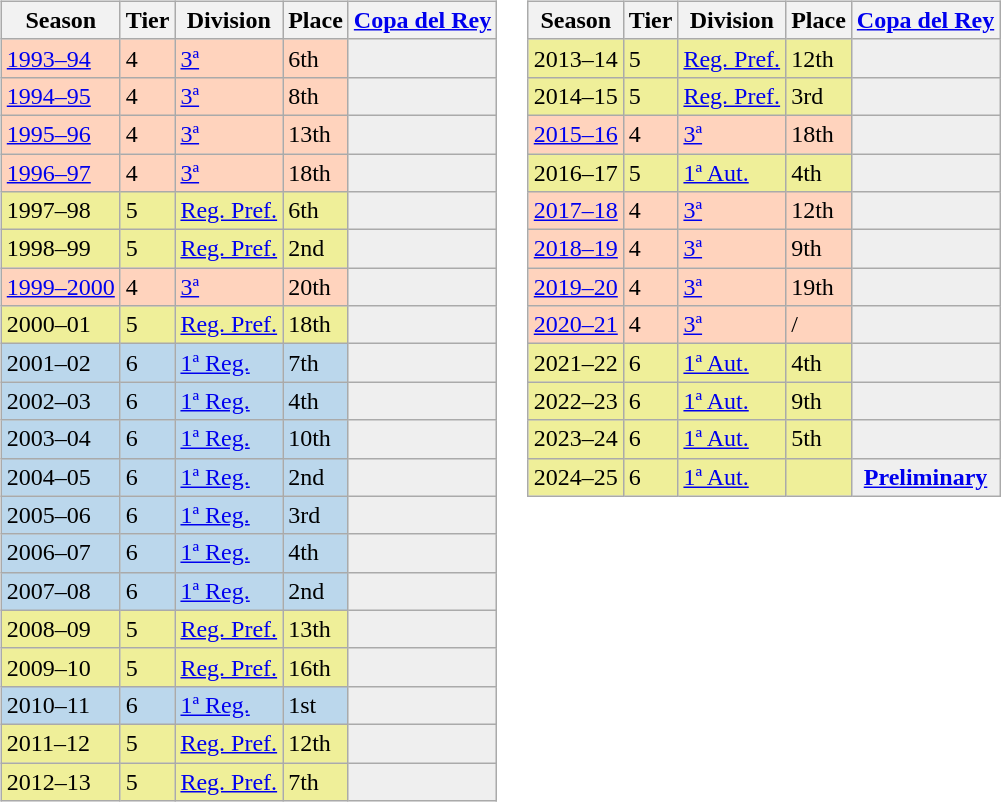<table>
<tr>
<td valign="top" width=0%><br><table class="wikitable">
<tr style="background:#f0f6fa;">
<th>Season</th>
<th>Tier</th>
<th>Division</th>
<th>Place</th>
<th><a href='#'>Copa del Rey</a></th>
</tr>
<tr>
<td style="background:#FFD3BD;"><a href='#'>1993–94</a></td>
<td style="background:#FFD3BD;">4</td>
<td style="background:#FFD3BD;"><a href='#'>3ª</a></td>
<td style="background:#FFD3BD;">6th</td>
<th style="background:#efefef;"></th>
</tr>
<tr>
<td style="background:#FFD3BD;"><a href='#'>1994–95</a></td>
<td style="background:#FFD3BD;">4</td>
<td style="background:#FFD3BD;"><a href='#'>3ª</a></td>
<td style="background:#FFD3BD;">8th</td>
<th style="background:#efefef;"></th>
</tr>
<tr>
<td style="background:#FFD3BD;"><a href='#'>1995–96</a></td>
<td style="background:#FFD3BD;">4</td>
<td style="background:#FFD3BD;"><a href='#'>3ª</a></td>
<td style="background:#FFD3BD;">13th</td>
<th style="background:#efefef;"></th>
</tr>
<tr>
<td style="background:#FFD3BD;"><a href='#'>1996–97</a></td>
<td style="background:#FFD3BD;">4</td>
<td style="background:#FFD3BD;"><a href='#'>3ª</a></td>
<td style="background:#FFD3BD;">18th</td>
<th style="background:#efefef;"></th>
</tr>
<tr>
<td style="background:#EFEF99;">1997–98</td>
<td style="background:#EFEF99;">5</td>
<td style="background:#EFEF99;"><a href='#'>Reg. Pref.</a></td>
<td style="background:#EFEF99;">6th</td>
<th style="background:#efefef;"></th>
</tr>
<tr>
<td style="background:#EFEF99;">1998–99</td>
<td style="background:#EFEF99;">5</td>
<td style="background:#EFEF99;"><a href='#'>Reg. Pref.</a></td>
<td style="background:#EFEF99;">2nd</td>
<th style="background:#efefef;"></th>
</tr>
<tr>
<td style="background:#FFD3BD;"><a href='#'>1999–2000</a></td>
<td style="background:#FFD3BD;">4</td>
<td style="background:#FFD3BD;"><a href='#'>3ª</a></td>
<td style="background:#FFD3BD;">20th</td>
<th style="background:#efefef;"></th>
</tr>
<tr>
<td style="background:#EFEF99;">2000–01</td>
<td style="background:#EFEF99;">5</td>
<td style="background:#EFEF99;"><a href='#'>Reg. Pref.</a></td>
<td style="background:#EFEF99;">18th</td>
<th style="background:#efefef;"></th>
</tr>
<tr>
<td style="background:#BBD7EC;">2001–02</td>
<td style="background:#BBD7EC;">6</td>
<td style="background:#BBD7EC;"><a href='#'>1ª Reg.</a></td>
<td style="background:#BBD7EC;">7th</td>
<th style="background:#efefef;"></th>
</tr>
<tr>
<td style="background:#BBD7EC;">2002–03</td>
<td style="background:#BBD7EC;">6</td>
<td style="background:#BBD7EC;"><a href='#'>1ª Reg.</a></td>
<td style="background:#BBD7EC;">4th</td>
<th style="background:#efefef;"></th>
</tr>
<tr>
<td style="background:#BBD7EC;">2003–04</td>
<td style="background:#BBD7EC;">6</td>
<td style="background:#BBD7EC;"><a href='#'>1ª Reg.</a></td>
<td style="background:#BBD7EC;">10th</td>
<th style="background:#efefef;"></th>
</tr>
<tr>
<td style="background:#BBD7EC;">2004–05</td>
<td style="background:#BBD7EC;">6</td>
<td style="background:#BBD7EC;"><a href='#'>1ª Reg.</a></td>
<td style="background:#BBD7EC;">2nd</td>
<th style="background:#efefef;"></th>
</tr>
<tr>
<td style="background:#BBD7EC;">2005–06</td>
<td style="background:#BBD7EC;">6</td>
<td style="background:#BBD7EC;"><a href='#'>1ª Reg.</a></td>
<td style="background:#BBD7EC;">3rd</td>
<th style="background:#efefef;"></th>
</tr>
<tr>
<td style="background:#BBD7EC;">2006–07</td>
<td style="background:#BBD7EC;">6</td>
<td style="background:#BBD7EC;"><a href='#'>1ª Reg.</a></td>
<td style="background:#BBD7EC;">4th</td>
<th style="background:#efefef;"></th>
</tr>
<tr>
<td style="background:#BBD7EC;">2007–08</td>
<td style="background:#BBD7EC;">6</td>
<td style="background:#BBD7EC;"><a href='#'>1ª Reg.</a></td>
<td style="background:#BBD7EC;">2nd</td>
<th style="background:#efefef;"></th>
</tr>
<tr>
<td style="background:#EFEF99;">2008–09</td>
<td style="background:#EFEF99;">5</td>
<td style="background:#EFEF99;"><a href='#'>Reg. Pref.</a></td>
<td style="background:#EFEF99;">13th</td>
<th style="background:#efefef;"></th>
</tr>
<tr>
<td style="background:#EFEF99;">2009–10</td>
<td style="background:#EFEF99;">5</td>
<td style="background:#EFEF99;"><a href='#'>Reg. Pref.</a></td>
<td style="background:#EFEF99;">16th</td>
<th style="background:#efefef;"></th>
</tr>
<tr>
<td style="background:#BBD7EC;">2010–11</td>
<td style="background:#BBD7EC;">6</td>
<td style="background:#BBD7EC;"><a href='#'>1ª Reg.</a></td>
<td style="background:#BBD7EC;">1st</td>
<th style="background:#efefef;"></th>
</tr>
<tr>
<td style="background:#EFEF99;">2011–12</td>
<td style="background:#EFEF99;">5</td>
<td style="background:#EFEF99;"><a href='#'>Reg. Pref.</a></td>
<td style="background:#EFEF99;">12th</td>
<th style="background:#efefef;"></th>
</tr>
<tr>
<td style="background:#EFEF99;">2012–13</td>
<td style="background:#EFEF99;">5</td>
<td style="background:#EFEF99;"><a href='#'>Reg. Pref.</a></td>
<td style="background:#EFEF99;">7th</td>
<th style="background:#efefef;"></th>
</tr>
</table>
</td>
<td valign="top" width=0%><br><table class="wikitable">
<tr style="background:#f0f6fa;">
<th>Season</th>
<th>Tier</th>
<th>Division</th>
<th>Place</th>
<th><a href='#'>Copa del Rey</a></th>
</tr>
<tr>
<td style="background:#EFEF99;">2013–14</td>
<td style="background:#EFEF99;">5</td>
<td style="background:#EFEF99;"><a href='#'>Reg. Pref.</a></td>
<td style="background:#EFEF99;">12th</td>
<th style="background:#efefef;"></th>
</tr>
<tr>
<td style="background:#EFEF99;">2014–15</td>
<td style="background:#EFEF99;">5</td>
<td style="background:#EFEF99;"><a href='#'>Reg. Pref.</a></td>
<td style="background:#EFEF99;">3rd</td>
<th style="background:#efefef;"></th>
</tr>
<tr>
<td style="background:#FFD3BD;"><a href='#'>2015–16</a></td>
<td style="background:#FFD3BD;">4</td>
<td style="background:#FFD3BD;"><a href='#'>3ª</a></td>
<td style="background:#FFD3BD;">18th</td>
<th style="background:#efefef;"></th>
</tr>
<tr>
<td style="background:#EFEF99;">2016–17</td>
<td style="background:#EFEF99;">5</td>
<td style="background:#EFEF99;"><a href='#'>1ª Aut.</a></td>
<td style="background:#EFEF99;">4th</td>
<th style="background:#efefef;"></th>
</tr>
<tr>
<td style="background:#FFD3BD;"><a href='#'>2017–18</a></td>
<td style="background:#FFD3BD;">4</td>
<td style="background:#FFD3BD;"><a href='#'>3ª</a></td>
<td style="background:#FFD3BD;">12th</td>
<th style="background:#efefef;"></th>
</tr>
<tr>
<td style="background:#FFD3BD;"><a href='#'>2018–19</a></td>
<td style="background:#FFD3BD;">4</td>
<td style="background:#FFD3BD;"><a href='#'>3ª</a></td>
<td style="background:#FFD3BD;">9th</td>
<th style="background:#efefef;"></th>
</tr>
<tr>
<td style="background:#FFD3BD;"><a href='#'>2019–20</a></td>
<td style="background:#FFD3BD;">4</td>
<td style="background:#FFD3BD;"><a href='#'>3ª</a></td>
<td style="background:#FFD3BD;">19th</td>
<th style="background:#efefef;"></th>
</tr>
<tr>
<td style="background:#FFD3BD;"><a href='#'>2020–21</a></td>
<td style="background:#FFD3BD;">4</td>
<td style="background:#FFD3BD;"><a href='#'>3ª</a></td>
<td style="background:#FFD3BD;"> / </td>
<th style="background:#efefef;"></th>
</tr>
<tr>
<td style="background:#EFEF99;">2021–22</td>
<td style="background:#EFEF99;">6</td>
<td style="background:#EFEF99;"><a href='#'>1ª Aut.</a></td>
<td style="background:#EFEF99;">4th</td>
<th style="background:#efefef;"></th>
</tr>
<tr>
<td style="background:#EFEF99;">2022–23</td>
<td style="background:#EFEF99;">6</td>
<td style="background:#EFEF99;"><a href='#'>1ª Aut.</a></td>
<td style="background:#EFEF99;">9th</td>
<th style="background:#efefef;"></th>
</tr>
<tr>
<td style="background:#EFEF99;">2023–24</td>
<td style="background:#EFEF99;">6</td>
<td style="background:#EFEF99;"><a href='#'>1ª Aut.</a></td>
<td style="background:#EFEF99;">5th</td>
<th style="background:#efefef;"></th>
</tr>
<tr>
<td style="background:#EFEF99;">2024–25</td>
<td style="background:#EFEF99;">6</td>
<td style="background:#EFEF99;"><a href='#'>1ª Aut.</a></td>
<td style="background:#EFEF99;"></td>
<th style="background:#efefef;"><a href='#'>Preliminary</a></th>
</tr>
</table>
</td>
</tr>
</table>
